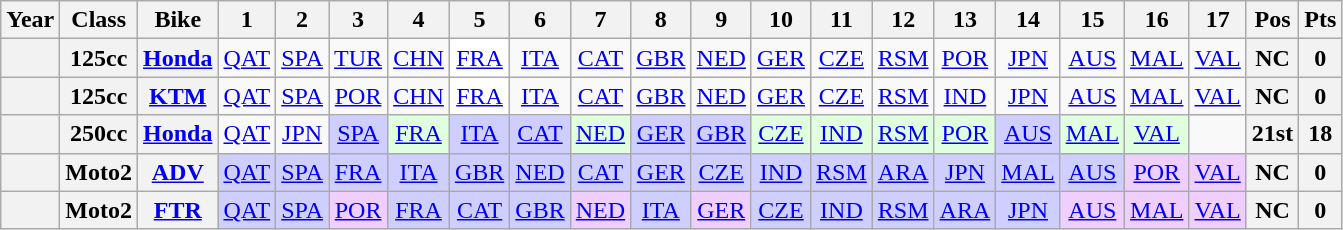<table class="wikitable" style="text-align:center;">
<tr>
<th>Year</th>
<th>Class</th>
<th>Bike</th>
<th>1</th>
<th>2</th>
<th>3</th>
<th>4</th>
<th>5</th>
<th>6</th>
<th>7</th>
<th>8</th>
<th>9</th>
<th>10</th>
<th>11</th>
<th>12</th>
<th>13</th>
<th>14</th>
<th>15</th>
<th>16</th>
<th>17</th>
<th>Pos</th>
<th>Pts</th>
</tr>
<tr>
<th></th>
<th>125cc</th>
<th><a href='#'>Honda</a></th>
<td><a href='#'>QAT</a></td>
<td><a href='#'>SPA</a></td>
<td><a href='#'>TUR</a></td>
<td><a href='#'>CHN</a></td>
<td style="background:#FFFFFF;"><a href='#'>FRA</a><br></td>
<td><a href='#'>ITA</a></td>
<td><a href='#'>CAT</a></td>
<td><a href='#'>GBR</a></td>
<td><a href='#'>NED</a></td>
<td><a href='#'>GER</a></td>
<td><a href='#'>CZE</a></td>
<td><a href='#'>RSM</a></td>
<td><a href='#'>POR</a></td>
<td><a href='#'>JPN</a></td>
<td><a href='#'>AUS</a></td>
<td><a href='#'>MAL</a></td>
<td><a href='#'>VAL</a></td>
<th>NC</th>
<th>0</th>
</tr>
<tr>
<th></th>
<th>125cc</th>
<th><a href='#'>KTM</a></th>
<td><a href='#'>QAT</a></td>
<td><a href='#'>SPA</a></td>
<td><a href='#'>POR</a></td>
<td><a href='#'>CHN</a></td>
<td style="background:#FFFFFF;"><a href='#'>FRA</a><br></td>
<td><a href='#'>ITA</a></td>
<td><a href='#'>CAT</a></td>
<td><a href='#'>GBR</a></td>
<td><a href='#'>NED</a></td>
<td><a href='#'>GER</a></td>
<td><a href='#'>CZE</a></td>
<td><a href='#'>RSM</a></td>
<td><a href='#'>IND</a></td>
<td><a href='#'>JPN</a></td>
<td><a href='#'>AUS</a></td>
<td><a href='#'>MAL</a></td>
<td><a href='#'>VAL</a></td>
<th>NC</th>
<th>0</th>
</tr>
<tr>
<th></th>
<th>250cc</th>
<th><a href='#'>Honda</a></th>
<td><a href='#'>QAT</a></td>
<td><a href='#'>JPN</a></td>
<td style="background:#CFCFFF;"><a href='#'>SPA</a><br></td>
<td style="background:#DFFFDF;"><a href='#'>FRA</a><br></td>
<td style="background:#CFCFFF;"><a href='#'>ITA</a><br></td>
<td style="background:#CFCFFF;"><a href='#'>CAT</a><br></td>
<td style="background:#DFFFDF;"><a href='#'>NED</a><br></td>
<td style="background:#CFCFFF;"><a href='#'>GER</a><br></td>
<td style="background:#CFCFFF;"><a href='#'>GBR</a><br></td>
<td style="background:#DFFFDF;"><a href='#'>CZE</a><br></td>
<td style="background:#DFFFDF;"><a href='#'>IND</a><br></td>
<td style="background:#DFFFDF;"><a href='#'>RSM</a><br></td>
<td style="background:#DFFFDF;"><a href='#'>POR</a><br></td>
<td style="background:#CFCFFF;"><a href='#'>AUS</a><br></td>
<td style="background:#DFFFDF;"><a href='#'>MAL</a><br></td>
<td style="background:#DFFFDF;"><a href='#'>VAL</a><br></td>
<td></td>
<th>21st</th>
<th>18</th>
</tr>
<tr>
<th></th>
<th>Moto2</th>
<th><a href='#'>ADV</a></th>
<td style="background:#cfcfff;"><a href='#'>QAT</a><br></td>
<td style="background:#cfcfff;"><a href='#'>SPA</a><br></td>
<td style="background:#cfcfff;"><a href='#'>FRA</a><br></td>
<td style="background:#cfcfff;"><a href='#'>ITA</a><br></td>
<td style="background:#cfcfff;"><a href='#'>GBR</a><br></td>
<td style="background:#cfcfff;"><a href='#'>NED</a><br></td>
<td style="background:#cfcfff;"><a href='#'>CAT</a><br></td>
<td style="background:#cfcfff;"><a href='#'>GER</a><br></td>
<td style="background:#cfcfff;"><a href='#'>CZE</a><br></td>
<td style="background:#cfcfff;"><a href='#'>IND</a><br></td>
<td style="background:#cfcfff;"><a href='#'>RSM</a><br></td>
<td style="background:#cfcfff;"><a href='#'>ARA</a><br></td>
<td style="background:#cfcfff;"><a href='#'>JPN</a><br></td>
<td style="background:#cfcfff;"><a href='#'>MAL</a><br></td>
<td style="background:#cfcfff;"><a href='#'>AUS</a><br></td>
<td style="background:#efcfff;"><a href='#'>POR</a><br></td>
<td style="background:#efcfff;"><a href='#'>VAL</a><br></td>
<th>NC</th>
<th>0</th>
</tr>
<tr>
<th></th>
<th>Moto2</th>
<th><a href='#'>FTR</a></th>
<td style="background:#cfcfff;"><a href='#'>QAT</a><br></td>
<td style="background:#cfcfff;"><a href='#'>SPA</a><br></td>
<td style="background:#efcfff;"><a href='#'>POR</a><br></td>
<td style="background:#cfcfff;"><a href='#'>FRA</a><br></td>
<td style="background:#cfcfff;"><a href='#'>CAT</a><br></td>
<td style="background:#cfcfff;"><a href='#'>GBR</a><br></td>
<td style="background:#efcfff;"><a href='#'>NED</a><br></td>
<td style="background:#cfcfff;"><a href='#'>ITA</a><br></td>
<td style="background:#efcfff;"><a href='#'>GER</a><br></td>
<td style="background:#cfcfff;"><a href='#'>CZE</a><br></td>
<td style="background:#cfcfff;"><a href='#'>IND</a><br></td>
<td style="background:#cfcfff;"><a href='#'>RSM</a><br></td>
<td style="background:#cfcfff;"><a href='#'>ARA</a><br></td>
<td style="background:#cfcfff;"><a href='#'>JPN</a><br></td>
<td style="background:#efcfff;"><a href='#'>AUS</a><br></td>
<td style="background:#efcfff;"><a href='#'>MAL</a><br></td>
<td style="background:#efcfff;"><a href='#'>VAL</a><br></td>
<th>NC</th>
<th>0</th>
</tr>
</table>
